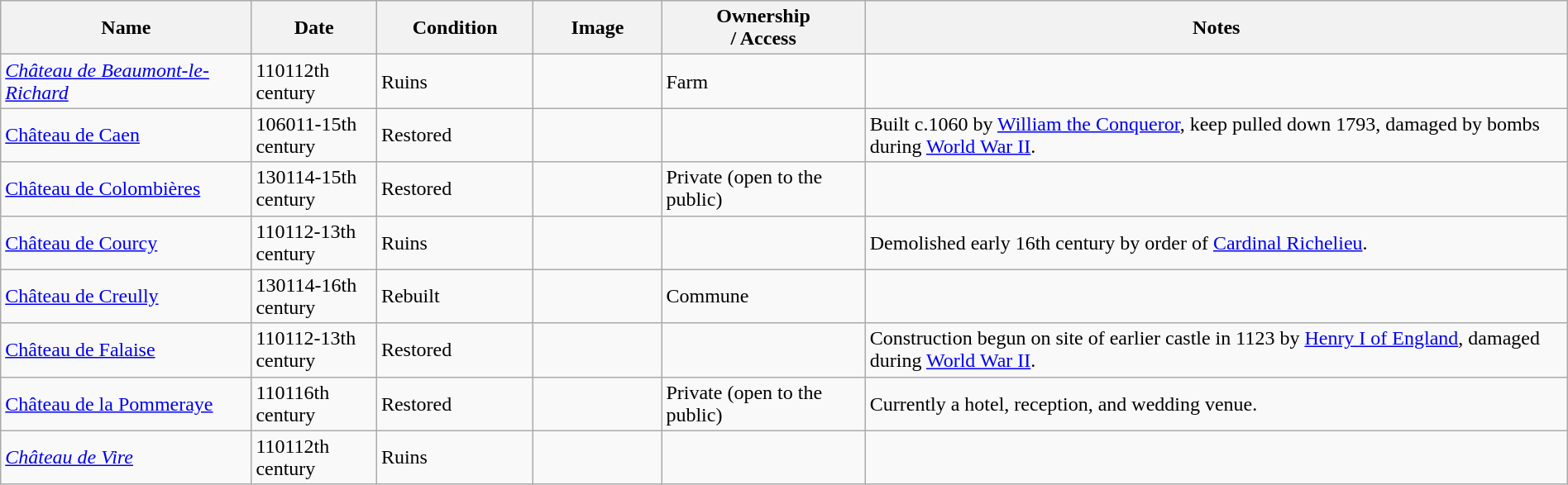<table class="wikitable sortable" style="width:100%;">
<tr>
<th style="width:16%;">Name<br></th>
<th style="width:8%;">Date<br></th>
<th style="width:10%;">Condition<br></th>
<th class="unsortable" style="width:96px;">Image</th>
<th style="width:13%;">Ownership<br>/ Access</th>
<th class="unsortable">Notes</th>
</tr>
<tr>
<td><em><a href='#'>Château de Beaumont-le-Richard</a></em></td>
<td><span>1101</span>12th century</td>
<td>Ruins</td>
<td></td>
<td>Farm</td>
<td></td>
</tr>
<tr>
<td><a href='#'>Château de Caen</a></td>
<td><span>1060</span>11-15th century</td>
<td>Restored</td>
<td></td>
<td></td>
<td>Built c.1060 by <a href='#'>William the Conqueror</a>, keep pulled down 1793, damaged by bombs during <a href='#'>World War II</a>.</td>
</tr>
<tr>
<td><a href='#'>Château de Colombières</a></td>
<td><span>1301</span>14-15th century</td>
<td>Restored</td>
<td></td>
<td>Private (open to the public)</td>
<td></td>
</tr>
<tr>
<td><a href='#'>Château de Courcy</a></td>
<td><span>1101</span>12-13th century</td>
<td>Ruins</td>
<td></td>
<td></td>
<td>Demolished early 16th century by order of <a href='#'>Cardinal Richelieu</a>.</td>
</tr>
<tr>
<td><a href='#'>Château de Creully</a></td>
<td><span>1301</span>14-16th century</td>
<td>Rebuilt</td>
<td></td>
<td>Commune</td>
<td></td>
</tr>
<tr>
<td><a href='#'>Château de Falaise</a></td>
<td><span>1101</span>12-13th century</td>
<td>Restored</td>
<td></td>
<td></td>
<td>Construction begun on site of earlier castle in 1123 by <a href='#'>Henry I of England</a>, damaged during <a href='#'>World War II</a>.</td>
</tr>
<tr>
<td><a href='#'>Château de la Pommeraye</a></td>
<td><span>1101</span>16th century</td>
<td>Restored</td>
<td></td>
<td>Private (open to the public)</td>
<td>Currently a hotel, reception, and wedding venue.</td>
</tr>
<tr>
<td><em><a href='#'>Château de Vire</a></em> </td>
<td><span>1101</span>12th century</td>
<td>Ruins</td>
<td></td>
<td></td>
<td></td>
</tr>
</table>
